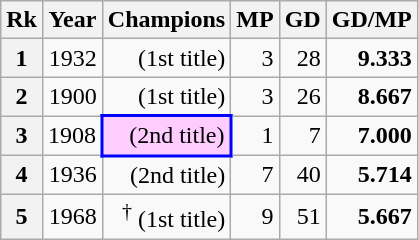<table class="wikitable sticky-header defaultright col2center col3left" style="text-align: right; margin-left: 1em; margin-right: 1em; display: inline-table;">
<tr>
<th scope="col">Rk</th>
<th scope="col">Year</th>
<th scope="col">Champions</th>
<th scope="col">MP</th>
<th scope="col">GD</th>
<th scope="col">GD/MP</th>
</tr>
<tr>
<th scope="row">1</th>
<td>1932</td>
<td> (1st title)</td>
<td>3</td>
<td>28</td>
<td><strong>9.333</strong></td>
</tr>
<tr>
<th scope="row">2</th>
<td>1900</td>
<td> (1st title)</td>
<td>3</td>
<td>26</td>
<td><strong>8.667</strong></td>
</tr>
<tr>
<th scope="row">3</th>
<td>1908</td>
<td style="border: 2px solid blue; background-color: #ffccff;"> (2nd title)</td>
<td>1</td>
<td>7</td>
<td><strong>7.000</strong></td>
</tr>
<tr>
<th scope="row">4</th>
<td>1936</td>
<td> (2nd title)</td>
<td>7</td>
<td>40</td>
<td><strong>5.714</strong></td>
</tr>
<tr>
<th scope="row">5</th>
<td>1968</td>
<td><em></em><sup>†</sup> (1st title)</td>
<td>9</td>
<td>51</td>
<td><strong>5.667</strong></td>
</tr>
</table>
